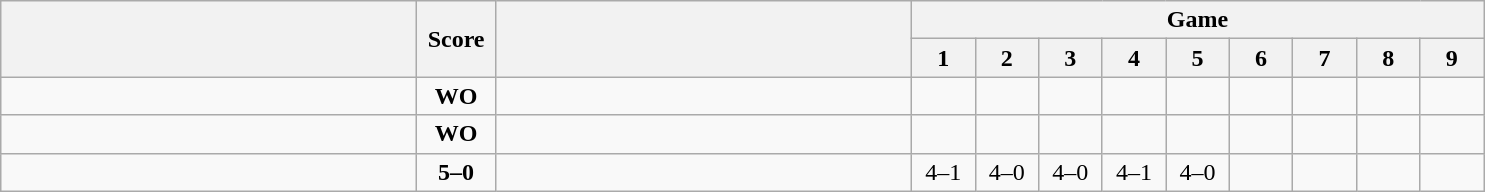<table class="wikitable" style="text-align: center;">
<tr>
<th rowspan=2 align="right" width="270"></th>
<th rowspan=2 width="45">Score</th>
<th rowspan=2 align="left" width="270"></th>
<th colspan=9>Game</th>
</tr>
<tr>
<th width="35">1</th>
<th width="35">2</th>
<th width="35">3</th>
<th width="35">4</th>
<th width="35">5</th>
<th width="35">6</th>
<th width="35">7</th>
<th width="35">8</th>
<th width="35">9</th>
</tr>
<tr>
<td align=left><strong><br></strong></td>
<td align=center><strong>WO</strong></td>
<td align=left><br></td>
<td></td>
<td></td>
<td></td>
<td></td>
<td></td>
<td></td>
<td></td>
<td></td>
<td></td>
</tr>
<tr>
<td align=left><br></td>
<td align=center><strong>WO</strong></td>
<td align=left><strong><br></strong></td>
<td></td>
<td></td>
<td></td>
<td></td>
<td></td>
<td></td>
<td></td>
<td></td>
<td></td>
</tr>
<tr>
<td align=left><strong><br></strong></td>
<td align=center><strong>5–0</strong></td>
<td align=left><br></td>
<td>4–1</td>
<td>4–0</td>
<td>4–0</td>
<td>4–1</td>
<td>4–0</td>
<td></td>
<td></td>
<td></td>
<td></td>
</tr>
</table>
